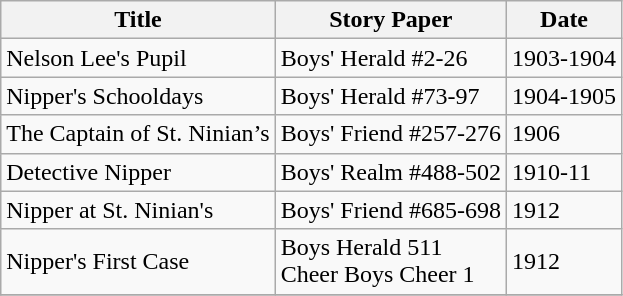<table class="wikitable">
<tr>
<th>Title</th>
<th>Story Paper</th>
<th>Date</th>
</tr>
<tr>
<td>Nelson Lee's Pupil</td>
<td>Boys' Herald #2-26</td>
<td>1903-1904</td>
</tr>
<tr>
<td>Nipper's Schooldays</td>
<td>Boys' Herald #73-97</td>
<td>1904-1905</td>
</tr>
<tr>
<td>The Captain of St. Ninian’s</td>
<td>Boys' Friend #257-276</td>
<td>1906</td>
</tr>
<tr>
<td>Detective Nipper</td>
<td>Boys' Realm #488-502</td>
<td>1910-11</td>
</tr>
<tr>
<td>Nipper at St. Ninian's</td>
<td>Boys' Friend #685-698</td>
<td>1912</td>
</tr>
<tr>
<td>Nipper's First Case</td>
<td>Boys Herald 511 <br>Cheer Boys Cheer 1</td>
<td>1912</td>
</tr>
<tr>
</tr>
</table>
